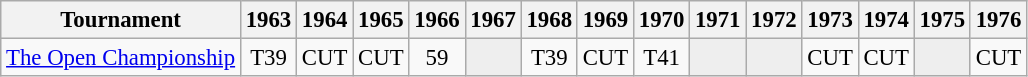<table class="wikitable" style="font-size:95%;text-align:center;">
<tr>
<th>Tournament</th>
<th>1963</th>
<th>1964</th>
<th>1965</th>
<th>1966</th>
<th>1967</th>
<th>1968</th>
<th>1969</th>
<th>1970</th>
<th>1971</th>
<th>1972</th>
<th>1973</th>
<th>1974</th>
<th>1975</th>
<th>1976</th>
</tr>
<tr>
<td><a href='#'>The Open Championship</a></td>
<td>T39</td>
<td>CUT</td>
<td>CUT</td>
<td>59</td>
<td style="background:#eeeeee;"></td>
<td>T39</td>
<td>CUT</td>
<td>T41</td>
<td style="background:#eeeeee;"></td>
<td style="background:#eeeeee;"></td>
<td>CUT</td>
<td>CUT</td>
<td style="background:#eeeeee;"></td>
<td>CUT</td>
</tr>
</table>
